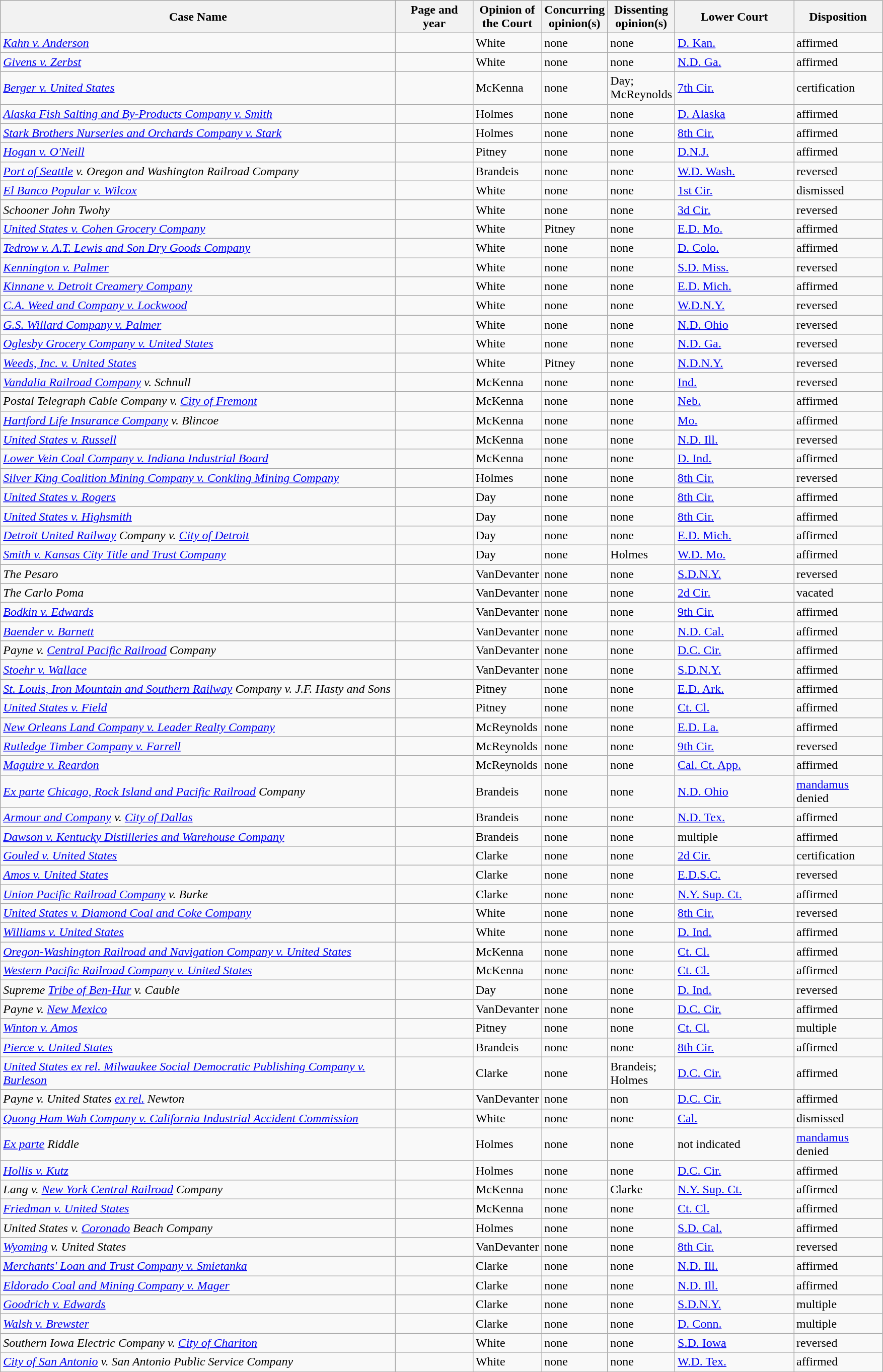<table class="wikitable sortable">
<tr>
<th scope="col" style="width: 516px;">Case Name</th>
<th scope="col" style="width: 95px;">Page and year</th>
<th scope="col" style="width: 10px;">Opinion of the Court</th>
<th scope="col" style="width: 10px;">Concurring opinion(s)</th>
<th scope="col" style="width: 10px;">Dissenting opinion(s)</th>
<th scope="col" style="width: 150px;">Lower Court</th>
<th scope="col" style="width: 110px;">Disposition</th>
</tr>
<tr>
<td><em><a href='#'>Kahn v. Anderson</a></em></td>
<td align="right"></td>
<td>White</td>
<td>none</td>
<td>none</td>
<td><a href='#'>D. Kan.</a></td>
<td>affirmed</td>
</tr>
<tr>
<td><em><a href='#'>Givens v. Zerbst</a></em></td>
<td align="right"></td>
<td>White</td>
<td>none</td>
<td>none</td>
<td><a href='#'>N.D. Ga.</a></td>
<td>affirmed</td>
</tr>
<tr>
<td><em><a href='#'>Berger v. United States</a></em></td>
<td align="right"></td>
<td>McKenna</td>
<td>none</td>
<td>Day; McReynolds</td>
<td><a href='#'>7th Cir.</a></td>
<td>certification</td>
</tr>
<tr>
<td><em><a href='#'>Alaska Fish Salting and By-Products Company v. Smith</a></em></td>
<td align="right"></td>
<td>Holmes</td>
<td>none</td>
<td>none</td>
<td><a href='#'>D. Alaska</a></td>
<td>affirmed</td>
</tr>
<tr>
<td><em><a href='#'>Stark Brothers Nurseries and Orchards Company v. Stark</a></em></td>
<td align="right"></td>
<td>Holmes</td>
<td>none</td>
<td>none</td>
<td><a href='#'>8th Cir.</a></td>
<td>affirmed</td>
</tr>
<tr>
<td><em><a href='#'>Hogan v. O'Neill</a></em></td>
<td align="right"></td>
<td>Pitney</td>
<td>none</td>
<td>none</td>
<td><a href='#'>D.N.J.</a></td>
<td>affirmed</td>
</tr>
<tr>
<td><em><a href='#'>Port of Seattle</a> v. Oregon and Washington Railroad Company</em></td>
<td align="right"></td>
<td>Brandeis</td>
<td>none</td>
<td>none</td>
<td><a href='#'>W.D. Wash.</a></td>
<td>reversed</td>
</tr>
<tr>
<td><em><a href='#'>El Banco Popular v. Wilcox</a></em></td>
<td align="right"></td>
<td>White</td>
<td>none</td>
<td>none</td>
<td><a href='#'>1st Cir.</a></td>
<td>dismissed</td>
</tr>
<tr>
<td><em>Schooner John Twohy</em></td>
<td align="right"></td>
<td>White</td>
<td>none</td>
<td>none</td>
<td><a href='#'>3d Cir.</a></td>
<td>reversed</td>
</tr>
<tr>
<td><em><a href='#'>United States v. Cohen Grocery Company</a></em></td>
<td align="right"></td>
<td>White</td>
<td>Pitney</td>
<td>none</td>
<td><a href='#'>E.D. Mo.</a></td>
<td>affirmed</td>
</tr>
<tr>
<td><em><a href='#'>Tedrow v. A.T. Lewis and Son Dry Goods Company</a></em></td>
<td align="right"></td>
<td>White</td>
<td>none</td>
<td>none</td>
<td><a href='#'>D. Colo.</a></td>
<td>affirmed</td>
</tr>
<tr>
<td><em><a href='#'>Kennington v. Palmer</a></em></td>
<td align="right"></td>
<td>White</td>
<td>none</td>
<td>none</td>
<td><a href='#'>S.D. Miss.</a></td>
<td>reversed</td>
</tr>
<tr>
<td><em><a href='#'>Kinnane v. Detroit Creamery Company</a></em></td>
<td align="right"></td>
<td>White</td>
<td>none</td>
<td>none</td>
<td><a href='#'>E.D. Mich.</a></td>
<td>affirmed</td>
</tr>
<tr>
<td><em><a href='#'>C.A. Weed and Company v. Lockwood</a></em></td>
<td align="right"></td>
<td>White</td>
<td>none</td>
<td>none</td>
<td><a href='#'>W.D.N.Y.</a></td>
<td>reversed</td>
</tr>
<tr>
<td><em><a href='#'>G.S. Willard Company v. Palmer</a></em></td>
<td align="right"></td>
<td>White</td>
<td>none</td>
<td>none</td>
<td><a href='#'>N.D. Ohio</a></td>
<td>reversed</td>
</tr>
<tr>
<td><em><a href='#'>Oglesby Grocery Company v. United States</a></em></td>
<td align="right"></td>
<td>White</td>
<td>none</td>
<td>none</td>
<td><a href='#'>N.D. Ga.</a></td>
<td>reversed</td>
</tr>
<tr>
<td><em><a href='#'>Weeds, Inc. v. United States</a></em></td>
<td align="right"></td>
<td>White</td>
<td>Pitney</td>
<td>none</td>
<td><a href='#'>N.D.N.Y.</a></td>
<td>reversed</td>
</tr>
<tr>
<td><em><a href='#'>Vandalia Railroad Company</a> v. Schnull</em></td>
<td align="right"></td>
<td>McKenna</td>
<td>none</td>
<td>none</td>
<td><a href='#'>Ind.</a></td>
<td>reversed</td>
</tr>
<tr>
<td><em>Postal Telegraph Cable Company v. <a href='#'>City of Fremont</a></em></td>
<td align="right"></td>
<td>McKenna</td>
<td>none</td>
<td>none</td>
<td><a href='#'>Neb.</a></td>
<td>affirmed</td>
</tr>
<tr>
<td><em><a href='#'>Hartford Life Insurance Company</a> v. Blincoe</em></td>
<td align="right"></td>
<td>McKenna</td>
<td>none</td>
<td>none</td>
<td><a href='#'>Mo.</a></td>
<td>affirmed</td>
</tr>
<tr>
<td><em><a href='#'>United States v. Russell</a></em></td>
<td align="right"></td>
<td>McKenna</td>
<td>none</td>
<td>none</td>
<td><a href='#'>N.D. Ill.</a></td>
<td>reversed</td>
</tr>
<tr>
<td><em><a href='#'>Lower Vein Coal Company v. Indiana Industrial Board</a></em></td>
<td align="right"></td>
<td>McKenna</td>
<td>none</td>
<td>none</td>
<td><a href='#'>D. Ind.</a></td>
<td>affirmed</td>
</tr>
<tr>
<td><em><a href='#'>Silver King Coalition Mining Company v. Conkling Mining Company</a></em></td>
<td align="right"></td>
<td>Holmes</td>
<td>none</td>
<td>none</td>
<td><a href='#'>8th Cir.</a></td>
<td>reversed</td>
</tr>
<tr>
<td><em><a href='#'>United States v. Rogers</a></em></td>
<td align="right"></td>
<td>Day</td>
<td>none</td>
<td>none</td>
<td><a href='#'>8th Cir.</a></td>
<td>affirmed</td>
</tr>
<tr>
<td><em><a href='#'>United States v. Highsmith</a></em></td>
<td align="right"></td>
<td>Day</td>
<td>none</td>
<td>none</td>
<td><a href='#'>8th Cir.</a></td>
<td>affirmed</td>
</tr>
<tr>
<td><em><a href='#'>Detroit United Railway</a> Company v. <a href='#'>City of Detroit</a></em></td>
<td align="right"></td>
<td>Day</td>
<td>none</td>
<td>none</td>
<td><a href='#'>E.D. Mich.</a></td>
<td>affirmed</td>
</tr>
<tr>
<td><em><a href='#'>Smith v. Kansas City Title and Trust Company</a></em></td>
<td align="right"></td>
<td>Day</td>
<td>none</td>
<td>Holmes</td>
<td><a href='#'>W.D. Mo.</a></td>
<td>affirmed</td>
</tr>
<tr>
<td><em>The Pesaro</em></td>
<td align="right"></td>
<td>VanDevanter</td>
<td>none</td>
<td>none</td>
<td><a href='#'>S.D.N.Y.</a></td>
<td>reversed</td>
</tr>
<tr>
<td><em>The Carlo Poma</em></td>
<td align="right"></td>
<td>VanDevanter</td>
<td>none</td>
<td>none</td>
<td><a href='#'>2d Cir.</a></td>
<td>vacated</td>
</tr>
<tr>
<td><em><a href='#'>Bodkin v. Edwards</a></em></td>
<td align="right"></td>
<td>VanDevanter</td>
<td>none</td>
<td>none</td>
<td><a href='#'>9th Cir.</a></td>
<td>affirmed</td>
</tr>
<tr>
<td><em><a href='#'>Baender v. Barnett</a></em></td>
<td align="right"></td>
<td>VanDevanter</td>
<td>none</td>
<td>none</td>
<td><a href='#'>N.D. Cal.</a></td>
<td>affirmed</td>
</tr>
<tr>
<td><em>Payne v. <a href='#'>Central Pacific Railroad</a> Company</em></td>
<td align="right"></td>
<td>VanDevanter</td>
<td>none</td>
<td>none</td>
<td><a href='#'>D.C.  Cir.</a></td>
<td>affirmed</td>
</tr>
<tr>
<td><em><a href='#'>Stoehr v. Wallace</a></em></td>
<td align="right"></td>
<td>VanDevanter</td>
<td>none</td>
<td>none</td>
<td><a href='#'>S.D.N.Y.</a></td>
<td>affirmed</td>
</tr>
<tr>
<td><em><a href='#'>St. Louis, Iron Mountain and Southern Railway</a> Company v. J.F. Hasty and Sons</em></td>
<td align="right"></td>
<td>Pitney</td>
<td>none</td>
<td>none</td>
<td><a href='#'>E.D. Ark.</a></td>
<td>affirmed</td>
</tr>
<tr>
<td><em><a href='#'>United States v. Field</a></em></td>
<td align="right"></td>
<td>Pitney</td>
<td>none</td>
<td>none</td>
<td><a href='#'>Ct. Cl.</a></td>
<td>affirmed</td>
</tr>
<tr>
<td><em><a href='#'>New Orleans Land Company v. Leader Realty Company</a></em></td>
<td align="right"></td>
<td>McReynolds</td>
<td>none</td>
<td>none</td>
<td><a href='#'>E.D. La.</a></td>
<td>affirmed</td>
</tr>
<tr>
<td><em><a href='#'>Rutledge Timber Company v. Farrell</a></em></td>
<td align="right"></td>
<td>McReynolds</td>
<td>none</td>
<td>none</td>
<td><a href='#'>9th Cir.</a></td>
<td>reversed</td>
</tr>
<tr>
<td><em><a href='#'>Maguire v. Reardon</a></em></td>
<td align="right"></td>
<td>McReynolds</td>
<td>none</td>
<td>none</td>
<td><a href='#'>Cal. Ct. App.</a></td>
<td>affirmed</td>
</tr>
<tr>
<td><em><a href='#'>Ex parte</a> <a href='#'>Chicago, Rock Island and Pacific Railroad</a> Company</em></td>
<td align="right"></td>
<td>Brandeis</td>
<td>none</td>
<td>none</td>
<td><a href='#'>N.D. Ohio</a></td>
<td><a href='#'>mandamus</a> denied</td>
</tr>
<tr>
<td><em><a href='#'>Armour and Company</a> v. <a href='#'>City of Dallas</a></em></td>
<td align="right"></td>
<td>Brandeis</td>
<td>none</td>
<td>none</td>
<td><a href='#'>N.D. Tex.</a></td>
<td>affirmed</td>
</tr>
<tr>
<td><em><a href='#'>Dawson v. Kentucky Distilleries and Warehouse Company</a></em></td>
<td align="right"></td>
<td>Brandeis</td>
<td>none</td>
<td>none</td>
<td>multiple</td>
<td>affirmed</td>
</tr>
<tr>
<td><em><a href='#'>Gouled v. United States</a></em></td>
<td align="right"></td>
<td>Clarke</td>
<td>none</td>
<td>none</td>
<td><a href='#'>2d Cir.</a></td>
<td>certification</td>
</tr>
<tr>
<td><em><a href='#'>Amos v. United States</a></em></td>
<td align="right"></td>
<td>Clarke</td>
<td>none</td>
<td>none</td>
<td><a href='#'>E.D.S.C.</a></td>
<td>reversed</td>
</tr>
<tr>
<td><em><a href='#'>Union Pacific Railroad Company</a> v. Burke</em></td>
<td align="right"></td>
<td>Clarke</td>
<td>none</td>
<td>none</td>
<td><a href='#'>N.Y. Sup. Ct.</a></td>
<td>affirmed</td>
</tr>
<tr>
<td><em><a href='#'>United States v. Diamond Coal and Coke Company</a></em></td>
<td align="right"></td>
<td>White</td>
<td>none</td>
<td>none</td>
<td><a href='#'>8th Cir.</a></td>
<td>reversed</td>
</tr>
<tr>
<td><em><a href='#'>Williams v. United States</a></em></td>
<td align="right"></td>
<td>White</td>
<td>none</td>
<td>none</td>
<td><a href='#'>D. Ind.</a></td>
<td>affirmed</td>
</tr>
<tr>
<td><em><a href='#'>Oregon-Washington Railroad and Navigation Company v. United States</a></em></td>
<td align="right"></td>
<td>McKenna</td>
<td>none</td>
<td>none</td>
<td><a href='#'>Ct. Cl.</a></td>
<td>affirmed</td>
</tr>
<tr>
<td><em><a href='#'>Western Pacific Railroad Company v. United States</a></em></td>
<td align="right"></td>
<td>McKenna</td>
<td>none</td>
<td>none</td>
<td><a href='#'>Ct. Cl.</a></td>
<td>affirmed</td>
</tr>
<tr>
<td><em>Supreme <a href='#'>Tribe of Ben-Hur</a> v. Cauble</em></td>
<td align="right"></td>
<td>Day</td>
<td>none</td>
<td>none</td>
<td><a href='#'>D. Ind.</a></td>
<td>reversed</td>
</tr>
<tr>
<td><em>Payne v. <a href='#'>New Mexico</a></em></td>
<td align="right"></td>
<td>VanDevanter</td>
<td>none</td>
<td>none</td>
<td><a href='#'>D.C. Cir.</a></td>
<td>affirmed</td>
</tr>
<tr>
<td><em><a href='#'>Winton v. Amos</a></em></td>
<td align="right"></td>
<td>Pitney</td>
<td>none</td>
<td>none</td>
<td><a href='#'>Ct. Cl.</a></td>
<td>multiple</td>
</tr>
<tr>
<td><em><a href='#'>Pierce v. United States</a></em></td>
<td align="right"></td>
<td>Brandeis</td>
<td>none</td>
<td>none</td>
<td><a href='#'>8th Cir.</a></td>
<td>affirmed</td>
</tr>
<tr>
<td><em><a href='#'>United States ex rel. Milwaukee Social Democratic Publishing Company v. Burleson</a></em></td>
<td align="right"></td>
<td>Clarke</td>
<td>none</td>
<td>Brandeis; Holmes</td>
<td><a href='#'>D.C. Cir.</a></td>
<td>affirmed</td>
</tr>
<tr>
<td><em>Payne v. United States <a href='#'>ex rel.</a> Newton</em></td>
<td align="right"></td>
<td>VanDevanter</td>
<td>none</td>
<td>non</td>
<td><a href='#'>D.C. Cir.</a></td>
<td>affirmed</td>
</tr>
<tr>
<td><em><a href='#'>Quong Ham Wah Company v. California Industrial Accident Commission</a></em></td>
<td align="right"></td>
<td>White</td>
<td>none</td>
<td>none</td>
<td><a href='#'>Cal.</a></td>
<td>dismissed</td>
</tr>
<tr>
<td><em><a href='#'>Ex parte</a> Riddle</em></td>
<td align="right"></td>
<td>Holmes</td>
<td>none</td>
<td>none</td>
<td>not indicated</td>
<td><a href='#'>mandamus</a> denied</td>
</tr>
<tr>
<td><em><a href='#'>Hollis v. Kutz</a></em></td>
<td align="right"></td>
<td>Holmes</td>
<td>none</td>
<td>none</td>
<td><a href='#'>D.C. Cir.</a></td>
<td>affirmed</td>
</tr>
<tr>
<td><em>Lang v. <a href='#'>New York Central Railroad</a> Company</em></td>
<td align="right"></td>
<td>McKenna</td>
<td>none</td>
<td>Clarke</td>
<td><a href='#'>N.Y. Sup. Ct.</a></td>
<td>affirmed</td>
</tr>
<tr>
<td><em><a href='#'>Friedman v. United States</a></em></td>
<td align="right"></td>
<td>McKenna</td>
<td>none</td>
<td>none</td>
<td><a href='#'>Ct. Cl.</a></td>
<td>affirmed</td>
</tr>
<tr>
<td><em>United States v. <a href='#'>Coronado</a> Beach Company</em></td>
<td align="right"></td>
<td>Holmes</td>
<td>none</td>
<td>none</td>
<td><a href='#'>S.D. Cal.</a></td>
<td>affirmed</td>
</tr>
<tr>
<td><em><a href='#'>Wyoming</a> v. United States</em></td>
<td align="right"></td>
<td>VanDevanter</td>
<td>none</td>
<td>none</td>
<td><a href='#'>8th Cir.</a></td>
<td>reversed</td>
</tr>
<tr>
<td><em><a href='#'>Merchants' Loan and Trust Company v. Smietanka</a></em></td>
<td align="right"></td>
<td>Clarke</td>
<td>none</td>
<td>none</td>
<td><a href='#'>N.D. Ill.</a></td>
<td>affirmed</td>
</tr>
<tr>
<td><em><a href='#'>Eldorado Coal and Mining Company v. Mager</a></em></td>
<td align="right"></td>
<td>Clarke</td>
<td>none</td>
<td>none</td>
<td><a href='#'>N.D. Ill.</a></td>
<td>affirmed</td>
</tr>
<tr>
<td><em><a href='#'>Goodrich v. Edwards</a></em></td>
<td align="right"></td>
<td>Clarke</td>
<td>none</td>
<td>none</td>
<td><a href='#'>S.D.N.Y.</a></td>
<td>multiple</td>
</tr>
<tr>
<td><em><a href='#'>Walsh v. Brewster</a></em></td>
<td align="right"></td>
<td>Clarke</td>
<td>none</td>
<td>none</td>
<td><a href='#'>D. Conn.</a></td>
<td>multiple</td>
</tr>
<tr>
<td><em>Southern Iowa Electric Company v. <a href='#'>City of Chariton</a></em></td>
<td align="right"></td>
<td>White</td>
<td>none</td>
<td>none</td>
<td><a href='#'>S.D. Iowa</a></td>
<td>reversed</td>
</tr>
<tr>
<td><em><a href='#'>City of San Antonio</a> v. San Antonio Public Service Company</em></td>
<td align="right"></td>
<td>White</td>
<td>none</td>
<td>none</td>
<td><a href='#'>W.D. Tex.</a></td>
<td>affirmed</td>
</tr>
<tr>
</tr>
</table>
